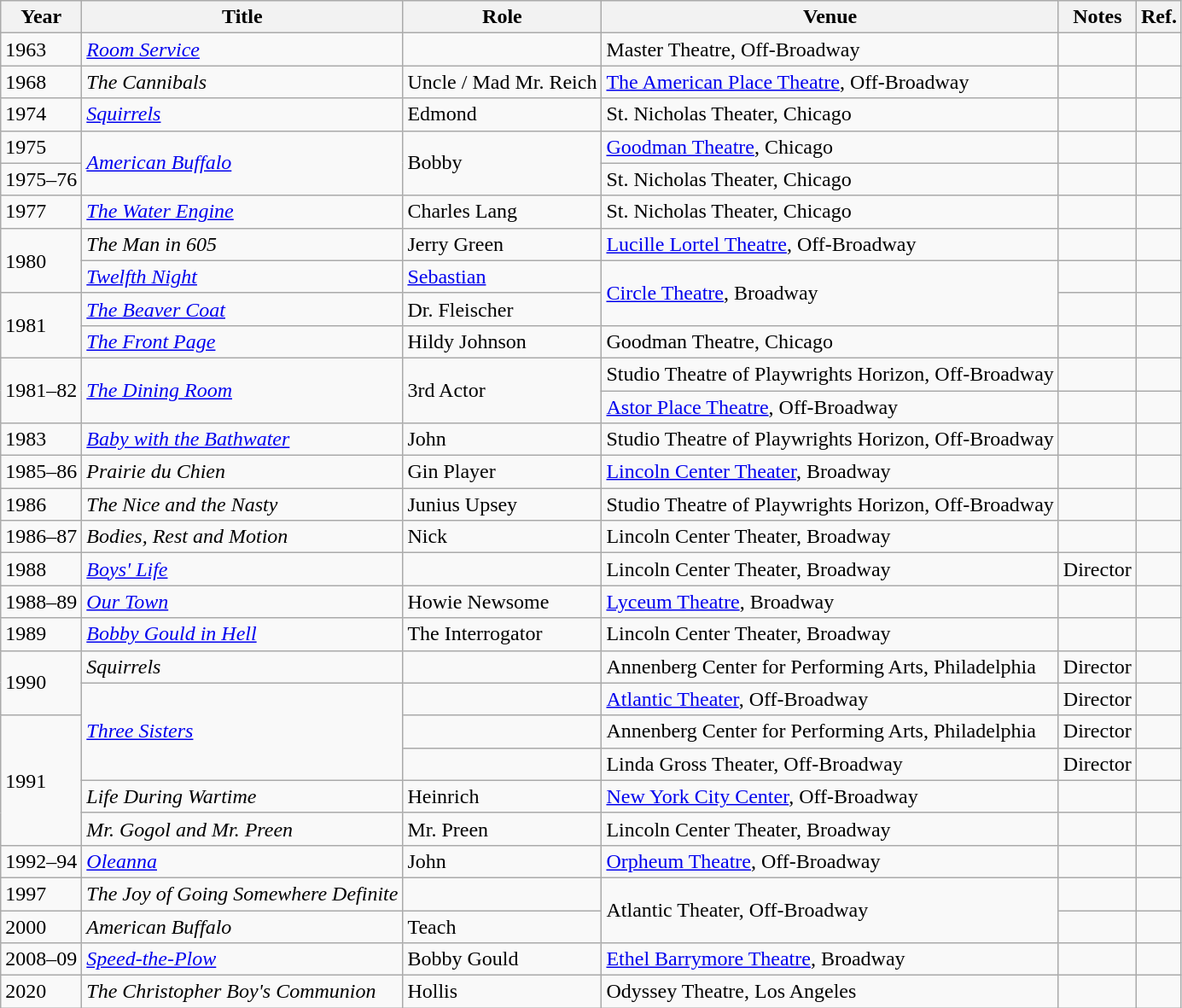<table class="wikitable sortable">
<tr>
<th>Year</th>
<th>Title</th>
<th>Role</th>
<th>Venue</th>
<th>Notes</th>
<th>Ref.</th>
</tr>
<tr>
<td>1963</td>
<td><a href='#'><em>Room Service</em></a></td>
<td></td>
<td>Master Theatre, Off-Broadway</td>
<td></td>
<td></td>
</tr>
<tr>
<td>1968</td>
<td><em>The Cannibals</em></td>
<td>Uncle / Mad Mr. Reich</td>
<td><a href='#'>The American Place Theatre</a>, Off-Broadway</td>
<td></td>
<td></td>
</tr>
<tr>
<td>1974</td>
<td><a href='#'><em>Squirrels</em></a></td>
<td>Edmond</td>
<td>St. Nicholas Theater, Chicago</td>
<td></td>
<td></td>
</tr>
<tr>
<td>1975</td>
<td rowspan="2"><a href='#'><em>American Buffalo</em></a></td>
<td rowspan="2">Bobby</td>
<td><a href='#'>Goodman Theatre</a>, Chicago</td>
<td></td>
<td></td>
</tr>
<tr>
<td>1975–76</td>
<td>St. Nicholas Theater, Chicago</td>
<td></td>
<td></td>
</tr>
<tr>
<td>1977</td>
<td><em><a href='#'>The Water Engine</a></em></td>
<td>Charles Lang</td>
<td>St. Nicholas Theater, Chicago</td>
<td></td>
<td></td>
</tr>
<tr>
<td rowspan="2">1980</td>
<td><em>The Man in 605</em></td>
<td>Jerry Green</td>
<td><a href='#'>Lucille Lortel Theatre</a>, Off-Broadway</td>
<td></td>
<td></td>
</tr>
<tr>
<td><em><a href='#'>Twelfth Night</a></em></td>
<td><a href='#'>Sebastian</a></td>
<td rowspan="2"><a href='#'>Circle Theatre</a>, Broadway</td>
<td></td>
<td></td>
</tr>
<tr>
<td rowspan="2">1981</td>
<td><em><a href='#'>The Beaver Coat</a></em></td>
<td>Dr. Fleischer</td>
<td></td>
<td></td>
</tr>
<tr>
<td><em><a href='#'>The Front Page</a></em></td>
<td>Hildy Johnson</td>
<td>Goodman Theatre, Chicago</td>
<td></td>
<td></td>
</tr>
<tr>
<td rowspan="2">1981–82</td>
<td rowspan="2"><em><a href='#'>The Dining Room</a></em></td>
<td rowspan="2">3rd Actor</td>
<td>Studio Theatre of Playwrights Horizon, Off-Broadway</td>
<td></td>
<td></td>
</tr>
<tr>
<td><a href='#'>Astor Place Theatre</a>, Off-Broadway</td>
<td></td>
<td></td>
</tr>
<tr>
<td>1983</td>
<td><em><a href='#'>Baby with the Bathwater</a></em></td>
<td>John</td>
<td>Studio Theatre of Playwrights Horizon, Off-Broadway</td>
<td></td>
<td></td>
</tr>
<tr>
<td>1985–86</td>
<td><em>Prairie du Chien</em></td>
<td>Gin Player</td>
<td><a href='#'>Lincoln Center Theater</a>, Broadway</td>
<td></td>
<td></td>
</tr>
<tr>
<td>1986</td>
<td><em>The Nice and the Nasty</em></td>
<td>Junius Upsey</td>
<td>Studio Theatre of Playwrights Horizon, Off-Broadway</td>
<td></td>
<td></td>
</tr>
<tr>
<td>1986–87</td>
<td><em>Bodies, Rest and Motion</em></td>
<td>Nick</td>
<td>Lincoln Center Theater, Broadway</td>
<td></td>
<td></td>
</tr>
<tr>
<td>1988</td>
<td><a href='#'><em>Boys' Life</em></a></td>
<td></td>
<td>Lincoln Center Theater, Broadway</td>
<td>Director</td>
<td></td>
</tr>
<tr>
<td>1988–89</td>
<td><em><a href='#'>Our Town</a></em></td>
<td>Howie Newsome</td>
<td><a href='#'>Lyceum Theatre</a>, Broadway</td>
<td></td>
<td></td>
</tr>
<tr>
<td>1989</td>
<td><em><a href='#'>Bobby Gould in Hell</a></em></td>
<td>The Interrogator</td>
<td>Lincoln Center Theater, Broadway</td>
<td></td>
<td></td>
</tr>
<tr>
<td rowspan="2">1990</td>
<td><em>Squirrels</em></td>
<td></td>
<td>Annenberg Center for Performing Arts, Philadelphia</td>
<td>Director</td>
<td></td>
</tr>
<tr>
<td rowspan="3"><a href='#'><em>Three Sisters</em></a></td>
<td></td>
<td><a href='#'>Atlantic Theater</a>, Off-Broadway</td>
<td>Director</td>
<td></td>
</tr>
<tr>
<td rowspan="4">1991</td>
<td></td>
<td>Annenberg Center for Performing Arts, Philadelphia</td>
<td>Director</td>
<td></td>
</tr>
<tr>
<td></td>
<td>Linda Gross Theater, Off-Broadway</td>
<td>Director</td>
<td></td>
</tr>
<tr>
<td><em>Life During Wartime</em></td>
<td>Heinrich</td>
<td><a href='#'>New York City Center</a>, Off-Broadway</td>
<td></td>
<td></td>
</tr>
<tr>
<td><em>Mr. Gogol and Mr. Preen</em></td>
<td>Mr. Preen</td>
<td>Lincoln Center Theater, Broadway</td>
<td></td>
<td></td>
</tr>
<tr>
<td>1992–94</td>
<td><a href='#'><em>Oleanna</em></a></td>
<td>John</td>
<td><a href='#'>Orpheum Theatre</a>, Off-Broadway</td>
<td></td>
<td></td>
</tr>
<tr>
<td>1997</td>
<td><em>The Joy of Going Somewhere Definite</em></td>
<td></td>
<td rowspan="2">Atlantic Theater, Off-Broadway</td>
<td></td>
<td></td>
</tr>
<tr>
<td>2000</td>
<td><em>American Buffalo</em></td>
<td>Teach</td>
<td></td>
<td></td>
</tr>
<tr>
<td>2008–09</td>
<td><em><a href='#'>Speed-the-Plow</a></em></td>
<td>Bobby Gould</td>
<td><a href='#'>Ethel Barrymore Theatre</a>, Broadway</td>
<td></td>
<td></td>
</tr>
<tr>
<td>2020</td>
<td><em>The Christopher Boy's Communion</em></td>
<td>Hollis</td>
<td>Odyssey Theatre, Los Angeles</td>
<td></td>
<td></td>
</tr>
</table>
